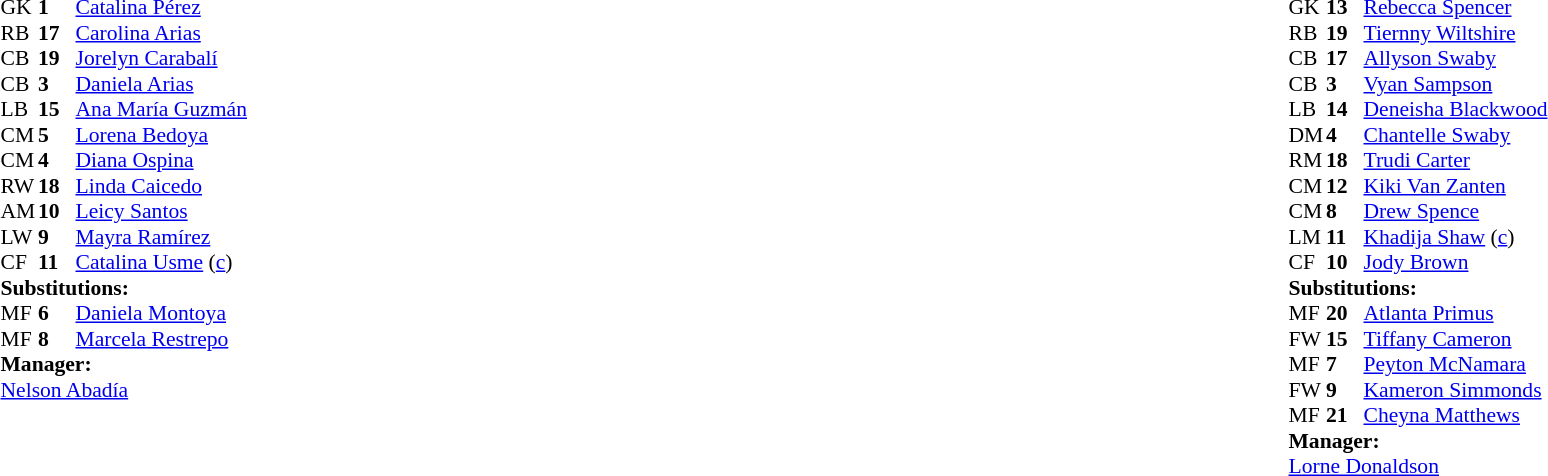<table width="100%">
<tr>
<td valign="top" width="40%"><br><table style="font-size:90%" cellspacing="0" cellpadding="0">
<tr>
<th width=25></th>
<th width=25></th>
</tr>
<tr>
<td>GK</td>
<td><strong>1</strong></td>
<td><a href='#'>Catalina Pérez</a></td>
</tr>
<tr>
<td>RB</td>
<td><strong>17</strong></td>
<td><a href='#'>Carolina Arias</a></td>
</tr>
<tr>
<td>CB</td>
<td><strong>19</strong></td>
<td><a href='#'>Jorelyn Carabalí</a></td>
</tr>
<tr>
<td>CB</td>
<td><strong>3</strong></td>
<td><a href='#'>Daniela Arias</a></td>
<td></td>
</tr>
<tr>
<td>LB</td>
<td><strong>15</strong></td>
<td><a href='#'>Ana María Guzmán</a></td>
</tr>
<tr>
<td>CM</td>
<td><strong>5</strong></td>
<td><a href='#'>Lorena Bedoya</a></td>
</tr>
<tr>
<td>CM</td>
<td><strong>4</strong></td>
<td><a href='#'>Diana Ospina</a></td>
</tr>
<tr>
<td>RW</td>
<td><strong>18</strong></td>
<td><a href='#'>Linda Caicedo</a></td>
</tr>
<tr>
<td>AM</td>
<td><strong>10</strong></td>
<td><a href='#'>Leicy Santos</a></td>
<td></td>
<td></td>
</tr>
<tr>
<td>LW</td>
<td><strong>9</strong></td>
<td><a href='#'>Mayra Ramírez</a></td>
</tr>
<tr>
<td>CF</td>
<td><strong>11</strong></td>
<td><a href='#'>Catalina Usme</a> (<a href='#'>c</a>)</td>
<td></td>
<td></td>
</tr>
<tr>
<td colspan=3><strong>Substitutions:</strong></td>
</tr>
<tr>
<td>MF</td>
<td><strong>6</strong></td>
<td><a href='#'>Daniela Montoya</a></td>
<td></td>
<td></td>
</tr>
<tr>
<td>MF</td>
<td><strong>8</strong></td>
<td><a href='#'>Marcela Restrepo</a></td>
<td></td>
<td></td>
</tr>
<tr>
<td colspan=3><strong>Manager:</strong></td>
</tr>
<tr>
<td colspan=3><a href='#'>Nelson Abadía</a></td>
</tr>
</table>
</td>
<td valign="top"></td>
<td valign="top" width="50%"><br><table style="font-size:90%; margin:auto" cellspacing="0" cellpadding="0">
<tr>
<th width=25></th>
<th width=25></th>
</tr>
<tr>
<td>GK</td>
<td><strong>13</strong></td>
<td><a href='#'>Rebecca Spencer</a></td>
</tr>
<tr>
<td>RB</td>
<td><strong>19</strong></td>
<td><a href='#'>Tiernny Wiltshire</a></td>
<td></td>
<td></td>
</tr>
<tr>
<td>CB</td>
<td><strong>17</strong></td>
<td><a href='#'>Allyson Swaby</a></td>
</tr>
<tr>
<td>CB</td>
<td><strong>3</strong></td>
<td><a href='#'>Vyan Sampson</a></td>
<td></td>
<td></td>
</tr>
<tr>
<td>LB</td>
<td><strong>14</strong></td>
<td><a href='#'>Deneisha Blackwood</a></td>
</tr>
<tr>
<td>DM</td>
<td><strong>4</strong></td>
<td><a href='#'>Chantelle Swaby</a></td>
<td></td>
</tr>
<tr>
<td>RM</td>
<td><strong>18</strong></td>
<td><a href='#'>Trudi Carter</a></td>
<td></td>
<td></td>
</tr>
<tr>
<td>CM</td>
<td><strong>12</strong></td>
<td><a href='#'>Kiki Van Zanten</a></td>
<td></td>
<td></td>
</tr>
<tr>
<td>CM</td>
<td><strong>8</strong></td>
<td><a href='#'>Drew Spence</a></td>
<td></td>
</tr>
<tr>
<td>LM</td>
<td><strong>11</strong></td>
<td><a href='#'>Khadija Shaw</a> (<a href='#'>c</a>)</td>
</tr>
<tr>
<td>CF</td>
<td><strong>10</strong></td>
<td><a href='#'>Jody Brown</a></td>
<td></td>
<td></td>
</tr>
<tr>
<td colspan=3><strong>Substitutions:</strong></td>
</tr>
<tr>
<td>MF</td>
<td><strong>20</strong></td>
<td><a href='#'>Atlanta Primus</a></td>
<td></td>
<td></td>
</tr>
<tr>
<td>FW</td>
<td><strong>15</strong></td>
<td><a href='#'>Tiffany Cameron</a></td>
<td></td>
<td></td>
</tr>
<tr>
<td>MF</td>
<td><strong>7</strong></td>
<td><a href='#'>Peyton McNamara</a></td>
<td></td>
<td></td>
</tr>
<tr>
<td>FW</td>
<td><strong>9</strong></td>
<td><a href='#'>Kameron Simmonds</a></td>
<td></td>
<td></td>
</tr>
<tr>
<td>MF</td>
<td><strong>21</strong></td>
<td><a href='#'>Cheyna Matthews</a></td>
<td></td>
<td></td>
</tr>
<tr>
<td colspan=3><strong>Manager:</strong></td>
</tr>
<tr>
<td colspan=3><a href='#'>Lorne Donaldson</a></td>
</tr>
</table>
</td>
</tr>
</table>
